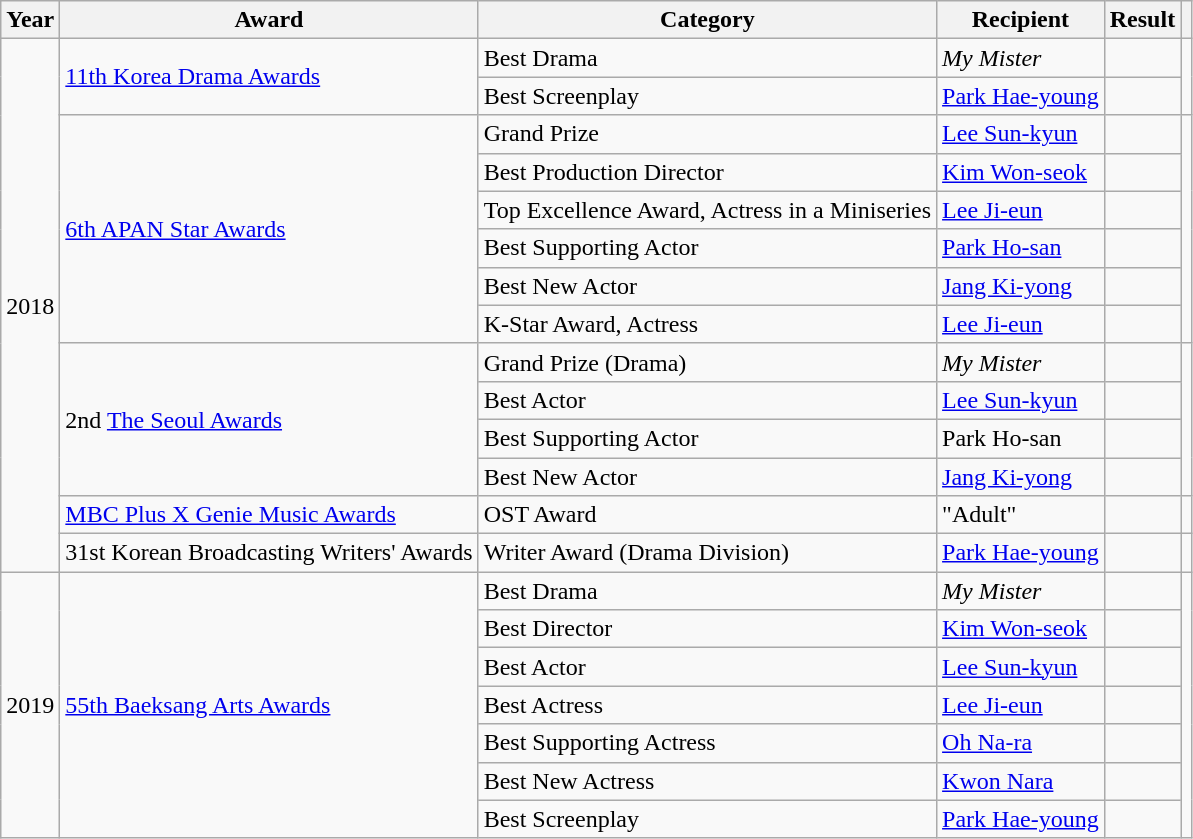<table class="wikitable sortable">
<tr>
<th>Year</th>
<th>Award</th>
<th>Category</th>
<th>Recipient</th>
<th>Result</th>
<th class="unsortable"></th>
</tr>
<tr>
<td rowspan=14>2018</td>
<td rowspan=2><a href='#'>11th Korea Drama Awards</a></td>
<td>Best Drama</td>
<td><em>My Mister</em></td>
<td></td>
<td rowspan=2></td>
</tr>
<tr>
<td>Best Screenplay</td>
<td><a href='#'>Park Hae-young</a></td>
<td></td>
</tr>
<tr>
<td rowspan=6><a href='#'>6th APAN Star Awards</a></td>
<td>Grand Prize</td>
<td><a href='#'>Lee Sun-kyun</a></td>
<td></td>
<td rowspan=6></td>
</tr>
<tr>
<td>Best Production Director</td>
<td><a href='#'>Kim Won-seok</a></td>
<td></td>
</tr>
<tr>
<td>Top Excellence Award, Actress in a Miniseries</td>
<td><a href='#'>Lee Ji-eun</a></td>
<td></td>
</tr>
<tr>
<td>Best Supporting Actor</td>
<td><a href='#'>Park Ho-san</a></td>
<td></td>
</tr>
<tr>
<td>Best New Actor</td>
<td><a href='#'>Jang Ki-yong</a></td>
<td></td>
</tr>
<tr>
<td>K-Star Award, Actress</td>
<td><a href='#'>Lee Ji-eun</a></td>
<td></td>
</tr>
<tr>
<td rowspan=4>2nd <a href='#'>The Seoul Awards</a></td>
<td>Grand Prize (Drama)</td>
<td><em>My Mister</em></td>
<td></td>
<td rowspan=4></td>
</tr>
<tr>
<td>Best Actor</td>
<td><a href='#'>Lee Sun-kyun</a></td>
<td></td>
</tr>
<tr>
<td>Best Supporting Actor</td>
<td>Park Ho-san</td>
<td></td>
</tr>
<tr>
<td>Best New Actor</td>
<td><a href='#'>Jang Ki-yong</a></td>
<td></td>
</tr>
<tr>
<td><a href='#'>MBC Plus X Genie Music Awards</a></td>
<td>OST Award</td>
<td>"Adult"</td>
<td></td>
<td></td>
</tr>
<tr>
<td>31st Korean Broadcasting Writers' Awards</td>
<td>Writer Award (Drama Division)</td>
<td><a href='#'>Park Hae-young</a></td>
<td></td>
<td></td>
</tr>
<tr>
<td rowspan=7>2019</td>
<td rowspan=7><a href='#'>55th Baeksang Arts Awards</a></td>
<td>Best Drama</td>
<td><em>My Mister</em></td>
<td></td>
<td rowspan=7></td>
</tr>
<tr>
<td>Best Director</td>
<td><a href='#'>Kim Won-seok</a></td>
<td></td>
</tr>
<tr>
<td>Best Actor</td>
<td><a href='#'>Lee Sun-kyun</a></td>
<td></td>
</tr>
<tr>
<td>Best Actress</td>
<td><a href='#'>Lee Ji-eun</a></td>
<td></td>
</tr>
<tr>
<td>Best Supporting Actress</td>
<td><a href='#'>Oh Na-ra</a></td>
<td></td>
</tr>
<tr>
<td>Best New Actress</td>
<td><a href='#'>Kwon Nara</a></td>
<td></td>
</tr>
<tr>
<td>Best Screenplay</td>
<td><a href='#'>Park Hae-young</a></td>
<td></td>
</tr>
</table>
